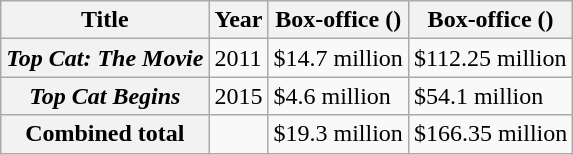<table class="wikitable sortable">
<tr>
<th scope="col">Title</th>
<th scope="col">Year</th>
<th scope="col">Box-office ()</th>
<th scope="col">Box-office ()</th>
</tr>
<tr>
<th scope="row"><em>Top Cat: The Movie</em></th>
<td>2011</td>
<td>$14.7 million</td>
<td>$112.25 million</td>
</tr>
<tr>
<th scope="row"><em>Top Cat Begins</em></th>
<td>2015</td>
<td>$4.6 million</td>
<td>$54.1 million</td>
</tr>
<tr>
<th scope="row">Combined total</th>
<td></td>
<td>$19.3 million</td>
<td>$166.35 million</td>
</tr>
</table>
